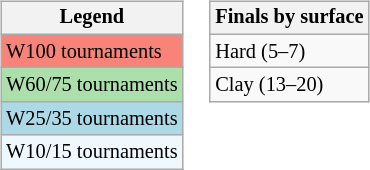<table>
<tr valign=top>
<td><br><table class=wikitable style="font-size:85%">
<tr>
<th>Legend</th>
</tr>
<tr style="background:#f88379;">
<td>W100 tournaments</td>
</tr>
<tr style="background:#addfad;">
<td>W60/75 tournaments</td>
</tr>
<tr style="background:lightblue;">
<td>W25/35 tournaments</td>
</tr>
<tr style="background:#f0f8ff;">
<td>W10/15 tournaments</td>
</tr>
</table>
</td>
<td><br><table class=wikitable style="font-size:85%">
<tr>
<th>Finals by surface</th>
</tr>
<tr>
<td>Hard (5–7)</td>
</tr>
<tr>
<td>Clay (13–20)</td>
</tr>
</table>
</td>
</tr>
</table>
